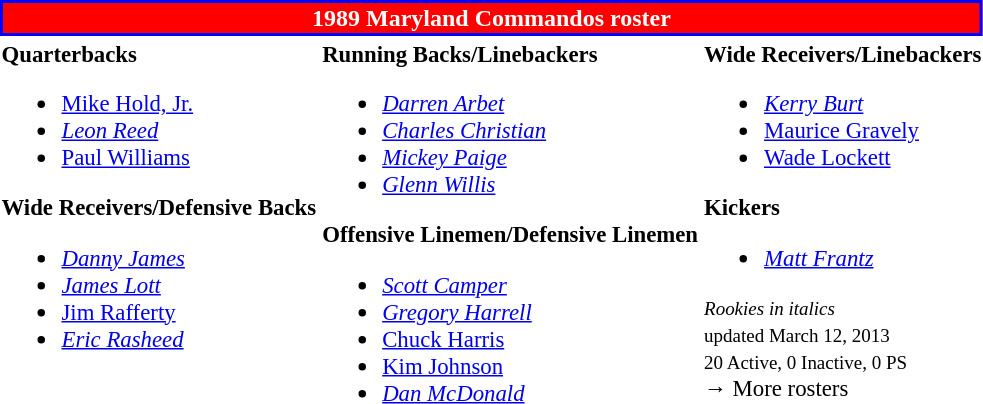<table class="toccolours" style="text-align: left;">
<tr>
<th colspan="7" style="background:red; border:2px solid blue; color:white; text-align:center;">1989 Maryland Commandos roster</th>
</tr>
<tr>
<td style="font-size: 95%;" valign="top"><strong>Quarterbacks</strong><br><ul><li> <a href='#'>Mike Hold, Jr.</a></li><li> <em><a href='#'>Leon Reed</a></em></li><li> <a href='#'>Paul Williams</a></li></ul><strong>Wide Receivers/Defensive Backs</strong><ul><li> <em><a href='#'>Danny James</a></em></li><li> <em><a href='#'>James Lott</a></em></li><li> <a href='#'>Jim Rafferty</a></li><li> <em><a href='#'>Eric Rasheed</a></em></li></ul></td>
<td style="font-size: 95%;" valign="top"><strong>Running Backs/Linebackers</strong><br><ul><li> <em><a href='#'>Darren Arbet</a></em></li><li> <em><a href='#'>Charles Christian</a></em></li><li> <em><a href='#'>Mickey Paige</a></em></li><li> <em><a href='#'>Glenn Willis</a></em></li></ul><strong>Offensive Linemen/Defensive Linemen</strong><ul><li> <em><a href='#'>Scott Camper</a></em></li><li> <em><a href='#'>Gregory Harrell</a></em></li><li> <a href='#'>Chuck Harris</a></li><li> <a href='#'>Kim Johnson</a></li><li> <em><a href='#'>Dan McDonald</a></em></li></ul></td>
<td style="font-size: 95%;" valign="top"><strong>Wide Receivers/Linebackers</strong><br><ul><li> <em><a href='#'>Kerry Burt</a></em></li><li> <a href='#'>Maurice Gravely</a></li><li> <a href='#'>Wade Lockett</a></li></ul><strong>Kickers</strong><ul><li> <em><a href='#'>Matt Frantz</a></em></li></ul><small><em>Rookies in italics</em><br> updated March 12, 2013</small><br>
<small>20 Active, 0 Inactive, 0 PS</small><br>→ More rosters</td>
</tr>
<tr>
</tr>
</table>
